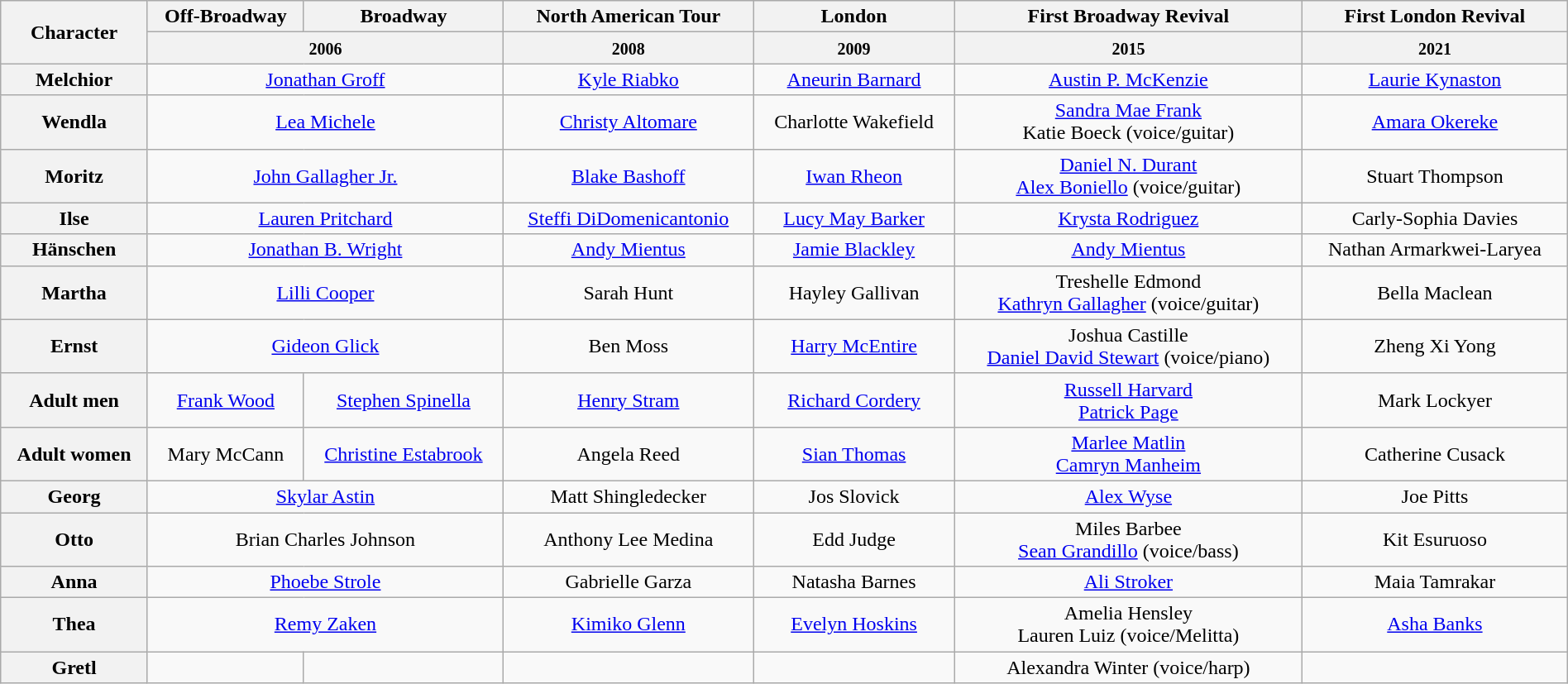<table class="wikitable" style="width:100%; text-align:center;">
<tr>
<th rowspan="2">Character</th>
<th>Off-Broadway</th>
<th>Broadway</th>
<th>North American Tour</th>
<th>London</th>
<th>First Broadway Revival</th>
<th>First London Revival</th>
</tr>
<tr>
<th colspan="2"><small>2006</small></th>
<th><small>2008</small></th>
<th><small>2009</small></th>
<th><small>2015</small></th>
<th><small>2021</small></th>
</tr>
<tr>
<th>Melchior</th>
<td colspan="2"><a href='#'>Jonathan Groff</a></td>
<td><a href='#'>Kyle Riabko</a></td>
<td><a href='#'>Aneurin Barnard</a></td>
<td><a href='#'>Austin P. McKenzie</a></td>
<td><a href='#'>Laurie Kynaston</a></td>
</tr>
<tr>
<th>Wendla</th>
<td colspan="2"><a href='#'>Lea Michele</a></td>
<td><a href='#'>Christy Altomare</a></td>
<td>Charlotte Wakefield</td>
<td><a href='#'>Sandra Mae Frank</a><br>Katie Boeck (voice/guitar)</td>
<td><a href='#'>Amara Okereke</a></td>
</tr>
<tr>
<th>Moritz</th>
<td colspan="2"><a href='#'>John Gallagher Jr.</a></td>
<td><a href='#'>Blake Bashoff</a></td>
<td><a href='#'>Iwan Rheon</a></td>
<td><a href='#'>Daniel N. Durant</a><br><a href='#'>Alex Boniello</a> (voice/guitar)</td>
<td>Stuart Thompson</td>
</tr>
<tr>
<th>Ilse</th>
<td colspan="2"><a href='#'>Lauren Pritchard</a></td>
<td><a href='#'>Steffi DiDomenicantonio</a></td>
<td><a href='#'>Lucy May Barker</a></td>
<td><a href='#'>Krysta Rodriguez</a></td>
<td>Carly-Sophia Davies</td>
</tr>
<tr>
<th>Hänschen</th>
<td colspan="2"><a href='#'>Jonathan B. Wright</a></td>
<td><a href='#'>Andy Mientus</a></td>
<td><a href='#'>Jamie Blackley</a></td>
<td><a href='#'>Andy Mientus</a></td>
<td>Nathan Armarkwei-Laryea</td>
</tr>
<tr>
<th>Martha</th>
<td colspan="2"><a href='#'>Lilli Cooper</a></td>
<td>Sarah Hunt</td>
<td>Hayley Gallivan</td>
<td>Treshelle Edmond<br><a href='#'>Kathryn Gallagher</a> (voice/guitar)</td>
<td>Bella Maclean</td>
</tr>
<tr>
<th>Ernst</th>
<td colspan="2"><a href='#'>Gideon Glick</a></td>
<td>Ben Moss</td>
<td><a href='#'>Harry McEntire</a></td>
<td>Joshua Castille<br><a href='#'>Daniel David Stewart</a> (voice/piano)</td>
<td>Zheng Xi Yong</td>
</tr>
<tr>
<th>Adult men</th>
<td><a href='#'>Frank Wood</a></td>
<td><a href='#'>Stephen Spinella</a></td>
<td><a href='#'>Henry Stram</a></td>
<td><a href='#'>Richard Cordery</a></td>
<td><a href='#'>Russell Harvard</a> <br> <a href='#'>Patrick Page</a></td>
<td>Mark Lockyer</td>
</tr>
<tr>
<th>Adult women</th>
<td>Mary McCann</td>
<td><a href='#'>Christine Estabrook</a></td>
<td>Angela Reed</td>
<td><a href='#'>Sian Thomas</a></td>
<td><a href='#'>Marlee Matlin</a> <br> <a href='#'>Camryn Manheim</a></td>
<td>Catherine Cusack</td>
</tr>
<tr>
<th>Georg</th>
<td colspan="2"><a href='#'>Skylar Astin</a></td>
<td>Matt Shingledecker</td>
<td>Jos Slovick</td>
<td><a href='#'>Alex Wyse</a></td>
<td>Joe Pitts</td>
</tr>
<tr>
<th>Otto</th>
<td colspan="2">Brian Charles Johnson</td>
<td>Anthony Lee Medina</td>
<td>Edd Judge</td>
<td>Miles Barbee<br><a href='#'>Sean Grandillo</a> (voice/bass)</td>
<td>Kit Esuruoso</td>
</tr>
<tr>
<th>Anna</th>
<td colspan="2"><a href='#'>Phoebe Strole</a></td>
<td>Gabrielle Garza</td>
<td>Natasha Barnes</td>
<td><a href='#'>Ali Stroker</a></td>
<td>Maia Tamrakar</td>
</tr>
<tr>
<th>Thea</th>
<td colspan="2"><a href='#'>Remy Zaken</a></td>
<td><a href='#'>Kimiko Glenn</a></td>
<td><a href='#'>Evelyn Hoskins</a></td>
<td>Amelia Hensley<br>Lauren Luiz (voice/Melitta)</td>
<td><a href='#'>Asha Banks</a></td>
</tr>
<tr>
<th>Gretl</th>
<td></td>
<td></td>
<td></td>
<td></td>
<td>Alexandra Winter (voice/harp)</td>
<td></td>
</tr>
</table>
